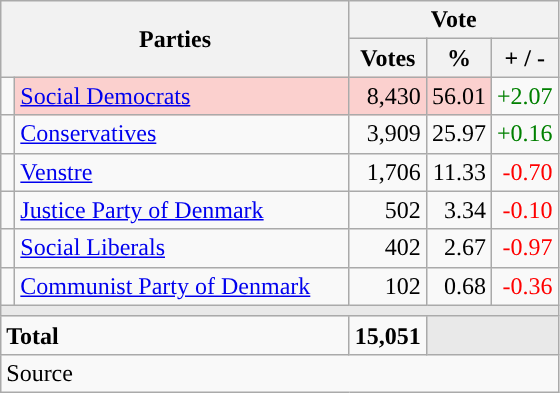<table class="wikitable" style="text-align:right;">
<tr>
<th style="text-align:centre;" rowspan="2" colspan="2" width="225">Parties</th>
<th colspan="3">Vote</th>
</tr>
<tr>
<th width="15">Votes</th>
<th width="15">%</th>
<th width="15">+ / -</th>
</tr>
<tr>
<td width="2" style="color:inherit;background:"></td>
<td bgcolor=#fbd0ce  align="left"><a href='#'>Social Democrats</a></td>
<td bgcolor=#fbd0ce>8,430</td>
<td bgcolor=#fbd0ce>56.01</td>
<td style=color:green;>+2.07</td>
</tr>
<tr>
<td width="2" style="color:inherit;background:"></td>
<td align="left"><a href='#'>Conservatives</a></td>
<td>3,909</td>
<td>25.97</td>
<td style=color:green;>+0.16</td>
</tr>
<tr>
<td width="2" style="color:inherit;background:"></td>
<td align="left"><a href='#'>Venstre</a></td>
<td>1,706</td>
<td>11.33</td>
<td style=color:red;>-0.70</td>
</tr>
<tr>
<td width="2" style="color:inherit;background:"></td>
<td align="left"><a href='#'>Justice Party of Denmark</a></td>
<td>502</td>
<td>3.34</td>
<td style=color:red;>-0.10</td>
</tr>
<tr>
<td width="2" style="color:inherit;background:"></td>
<td align="left"><a href='#'>Social Liberals</a></td>
<td>402</td>
<td>2.67</td>
<td style=color:red;>-0.97</td>
</tr>
<tr>
<td width="2" style="color:inherit;background:"></td>
<td align="left"><a href='#'>Communist Party of Denmark</a></td>
<td>102</td>
<td>0.68</td>
<td style=color:red;>-0.36</td>
</tr>
<tr>
<td colspan="7" bgcolor="#E9E9E9"></td>
</tr>
<tr>
<td align="left" colspan="2"><strong>Total</strong></td>
<td><strong>15,051</strong></td>
<td bgcolor="#E9E9E9" colspan="2"></td>
</tr>
<tr>
<td align="left" colspan="6">Source</td>
</tr>
</table>
